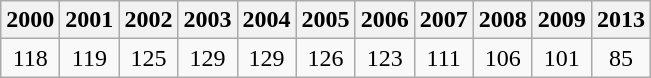<table width="30%" class="wikitable" border="1">
<tr>
<th align="center">2000</th>
<th align="center">2001</th>
<th align="center">2002</th>
<th align="center">2003</th>
<th align="center">2004</th>
<th align="center">2005</th>
<th align="center">2006</th>
<th align="center">2007</th>
<th align="center">2008</th>
<th align="center">2009</th>
<th align="center">2013</th>
</tr>
<tr>
<td align="center">118</td>
<td align="center">119</td>
<td align="center">125</td>
<td align="center">129</td>
<td align="center">129</td>
<td align="center">126</td>
<td align="center">123</td>
<td align="center">111</td>
<td align="center">106</td>
<td align="center">101</td>
<td align="center">85</td>
</tr>
</table>
